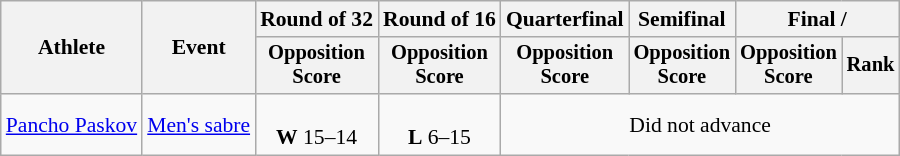<table class="wikitable" style="font-size:90%">
<tr>
<th rowspan=2>Athlete</th>
<th rowspan=2>Event</th>
<th>Round of 32</th>
<th>Round of 16</th>
<th>Quarterfinal</th>
<th>Semifinal</th>
<th colspan=2>Final / </th>
</tr>
<tr style="font-size:95%">
<th>Opposition<br>Score</th>
<th>Opposition<br>Score</th>
<th>Opposition<br>Score</th>
<th>Opposition<br>Score</th>
<th>Opposition<br>Score</th>
<th>Rank</th>
</tr>
<tr align=center>
<td align=left><a href='#'>Pancho Paskov</a></td>
<td align=left><a href='#'>Men's sabre</a></td>
<td><br><strong>W</strong> 15–14</td>
<td><br><strong>L</strong> 6–15</td>
<td colspan=4>Did not advance</td>
</tr>
</table>
